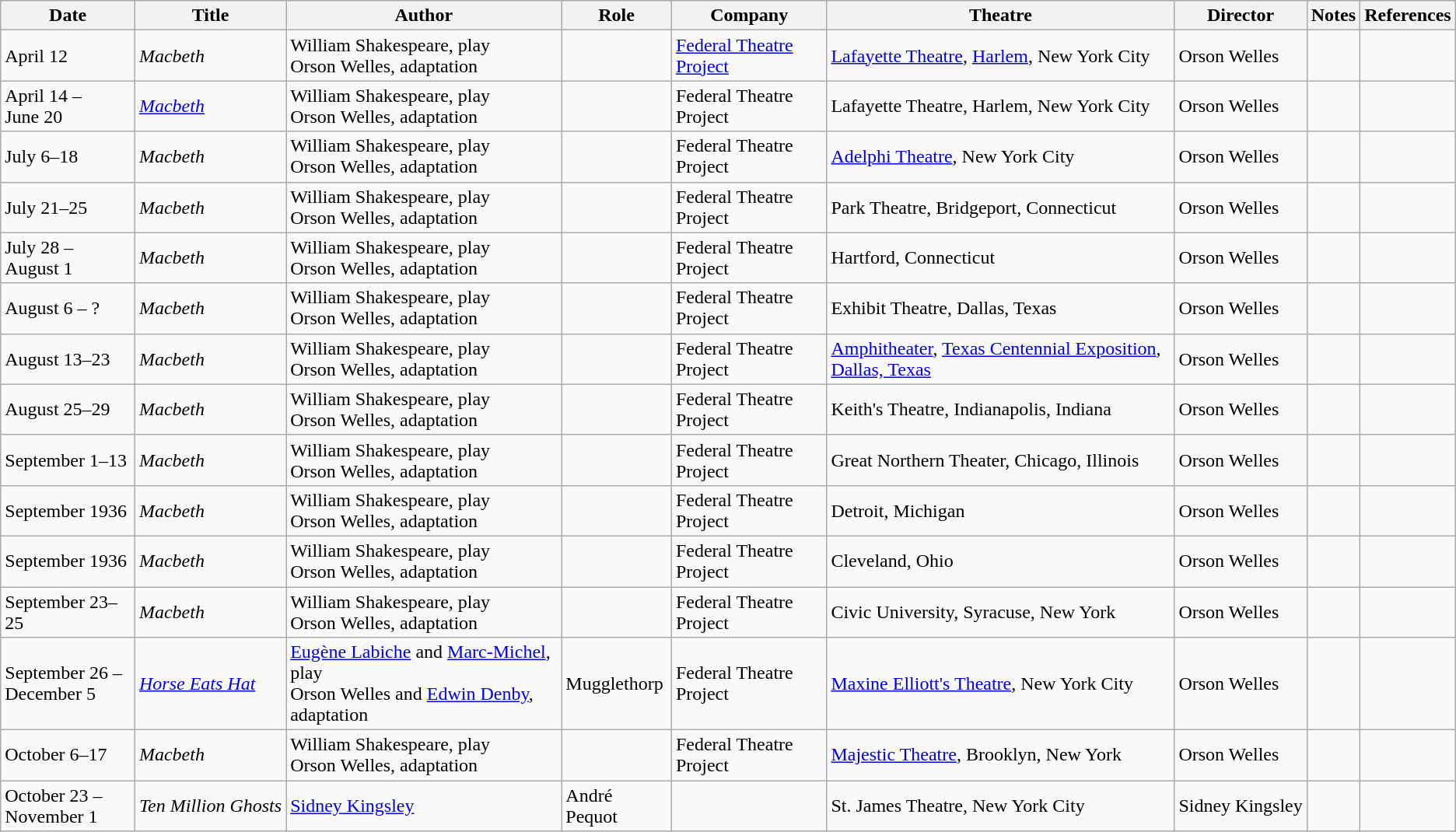<table class="wikitable">
<tr>
<th>Date</th>
<th>Title</th>
<th>Author</th>
<th>Role</th>
<th>Company</th>
<th>Theatre</th>
<th>Director</th>
<th>Notes</th>
<th>References</th>
</tr>
<tr>
<td>April 12</td>
<td><em>Macbeth</em></td>
<td>William Shakespeare, play<br>Orson Welles, adaptation</td>
<td></td>
<td><a href='#'>Federal Theatre Project</a></td>
<td><a href='#'>Lafayette Theatre</a>, <a href='#'>Harlem</a>, New York City</td>
<td>Orson Welles</td>
<td></td>
<td></td>
</tr>
<tr>
<td>April 14 –<br>June 20</td>
<td><em><a href='#'>Macbeth</a></em></td>
<td>William Shakespeare, play<br>Orson Welles, adaptation</td>
<td></td>
<td>Federal Theatre Project</td>
<td>Lafayette Theatre, Harlem, New York City</td>
<td>Orson Welles</td>
<td> </td>
<td></td>
</tr>
<tr>
<td>July 6–18</td>
<td><em>Macbeth</em></td>
<td>William Shakespeare, play<br>Orson Welles, adaptation</td>
<td></td>
<td>Federal Theatre Project</td>
<td><a href='#'>Adelphi Theatre</a>, New York City</td>
<td>Orson Welles</td>
<td>  </td>
<td></td>
</tr>
<tr>
<td>July 21–25</td>
<td><em>Macbeth</em></td>
<td>William Shakespeare, play<br>Orson Welles, adaptation</td>
<td></td>
<td>Federal Theatre Project</td>
<td>Park Theatre, Bridgeport, Connecticut</td>
<td>Orson Welles</td>
<td></td>
<td></td>
</tr>
<tr>
<td>July 28 –<br>August 1</td>
<td><em>Macbeth</em></td>
<td>William Shakespeare, play<br>Orson Welles, adaptation</td>
<td></td>
<td>Federal Theatre Project</td>
<td>Hartford, Connecticut</td>
<td>Orson Welles</td>
<td></td>
<td></td>
</tr>
<tr>
<td>August 6 – ?</td>
<td><em>Macbeth</em></td>
<td>William Shakespeare, play<br>Orson Welles, adaptation</td>
<td></td>
<td>Federal Theatre Project</td>
<td>Exhibit Theatre, Dallas, Texas</td>
<td>Orson Welles</td>
<td></td>
<td></td>
</tr>
<tr>
<td>August 13–23</td>
<td><em>Macbeth</em></td>
<td>William Shakespeare, play<br>Orson Welles, adaptation</td>
<td></td>
<td>Federal Theatre Project</td>
<td><a href='#'>Amphitheater</a>, <a href='#'>Texas Centennial Exposition</a>, <a href='#'>Dallas, Texas</a></td>
<td>Orson Welles</td>
<td>  </td>
<td></td>
</tr>
<tr>
<td>August 25–29</td>
<td><em>Macbeth</em></td>
<td>William Shakespeare, play<br>Orson Welles, adaptation</td>
<td></td>
<td>Federal Theatre Project</td>
<td>Keith's Theatre, Indianapolis, Indiana</td>
<td>Orson Welles</td>
<td> </td>
<td></td>
</tr>
<tr>
<td>September 1–13</td>
<td><em>Macbeth</em></td>
<td>William Shakespeare, play<br>Orson Welles, adaptation</td>
<td></td>
<td>Federal Theatre Project</td>
<td>Great Northern Theater, Chicago, Illinois</td>
<td>Orson Welles</td>
<td></td>
<td></td>
</tr>
<tr>
<td>September 1936</td>
<td><em>Macbeth</em></td>
<td>William Shakespeare, play<br>Orson Welles, adaptation</td>
<td></td>
<td>Federal Theatre Project</td>
<td>Detroit, Michigan</td>
<td>Orson Welles</td>
<td></td>
<td></td>
</tr>
<tr>
<td>September 1936</td>
<td><em>Macbeth</em></td>
<td>William Shakespeare, play<br>Orson Welles, adaptation</td>
<td></td>
<td>Federal Theatre Project</td>
<td>Cleveland, Ohio</td>
<td>Orson Welles</td>
<td></td>
<td></td>
</tr>
<tr>
<td>September 23–25</td>
<td><em>Macbeth</em></td>
<td>William Shakespeare, play<br>Orson Welles, adaptation</td>
<td></td>
<td>Federal Theatre Project</td>
<td>Civic University, Syracuse, New York</td>
<td>Orson Welles</td>
<td></td>
<td></td>
</tr>
<tr>
<td>September 26 –<br>December 5</td>
<td><em><a href='#'>Horse Eats Hat</a></em></td>
<td><a href='#'>Eugène Labiche</a> and <a href='#'>Marc-Michel</a>, play<br>Orson Welles and <a href='#'>Edwin Denby</a>, adaptation</td>
<td>Mugglethorp</td>
<td>Federal Theatre Project</td>
<td><a href='#'>Maxine Elliott's Theatre</a>, New York City</td>
<td>Orson Welles</td>
<td> </td>
<td></td>
</tr>
<tr>
<td>October 6–17</td>
<td><em>Macbeth</em></td>
<td>William Shakespeare, play<br>Orson Welles, adaptation</td>
<td></td>
<td>Federal Theatre Project</td>
<td><a href='#'>Majestic Theatre</a>, Brooklyn, New York</td>
<td>Orson Welles</td>
<td></td>
<td></td>
</tr>
<tr>
<td>October 23 –<br>November 1</td>
<td><em>Ten Million Ghosts</em></td>
<td><a href='#'>Sidney&nbsp;Kingsley</a></td>
<td>André Pequot</td>
<td></td>
<td>St. James Theatre, New York City</td>
<td>Sidney Kingsley</td>
<td></td>
<td></td>
</tr>
</table>
